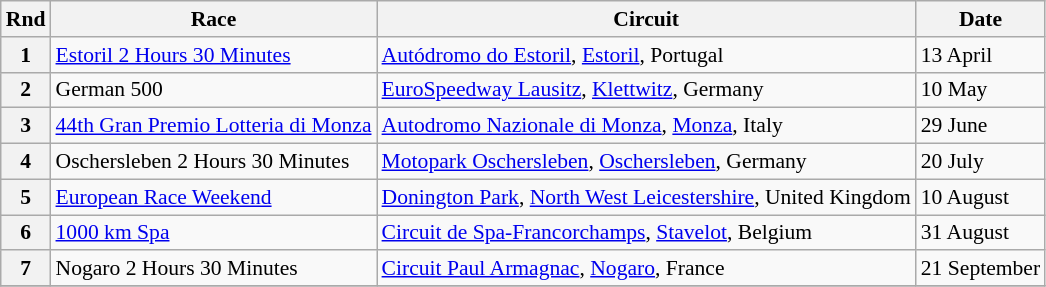<table class="wikitable" style="font-size: 90%;">
<tr>
<th>Rnd</th>
<th>Race</th>
<th>Circuit</th>
<th>Date</th>
</tr>
<tr>
<th>1</th>
<td><a href='#'>Estoril 2 Hours 30 Minutes</a></td>
<td> <a href='#'>Autódromo do Estoril</a>, <a href='#'>Estoril</a>, Portugal</td>
<td>13 April</td>
</tr>
<tr>
<th>2</th>
<td>German 500</td>
<td> <a href='#'>EuroSpeedway Lausitz</a>, <a href='#'>Klettwitz</a>, Germany</td>
<td>10 May</td>
</tr>
<tr>
<th>3</th>
<td><a href='#'>44th Gran Premio Lotteria di Monza</a></td>
<td> <a href='#'>Autodromo Nazionale di Monza</a>, <a href='#'>Monza</a>, Italy</td>
<td>29 June</td>
</tr>
<tr>
<th>4</th>
<td>Oschersleben 2 Hours 30 Minutes</td>
<td> <a href='#'>Motopark Oschersleben</a>, <a href='#'>Oschersleben</a>, Germany</td>
<td>20 July</td>
</tr>
<tr>
<th>5</th>
<td><a href='#'>European Race Weekend</a></td>
<td> <a href='#'>Donington Park</a>, <a href='#'>North West Leicestershire</a>, United Kingdom</td>
<td>10 August</td>
</tr>
<tr>
<th>6</th>
<td><a href='#'>1000 km Spa</a></td>
<td> <a href='#'>Circuit de Spa-Francorchamps</a>, <a href='#'>Stavelot</a>, Belgium</td>
<td>31 August</td>
</tr>
<tr>
<th>7</th>
<td>Nogaro 2 Hours 30 Minutes</td>
<td> <a href='#'>Circuit Paul Armagnac</a>, <a href='#'>Nogaro</a>, France</td>
<td>21 September</td>
</tr>
<tr>
</tr>
</table>
